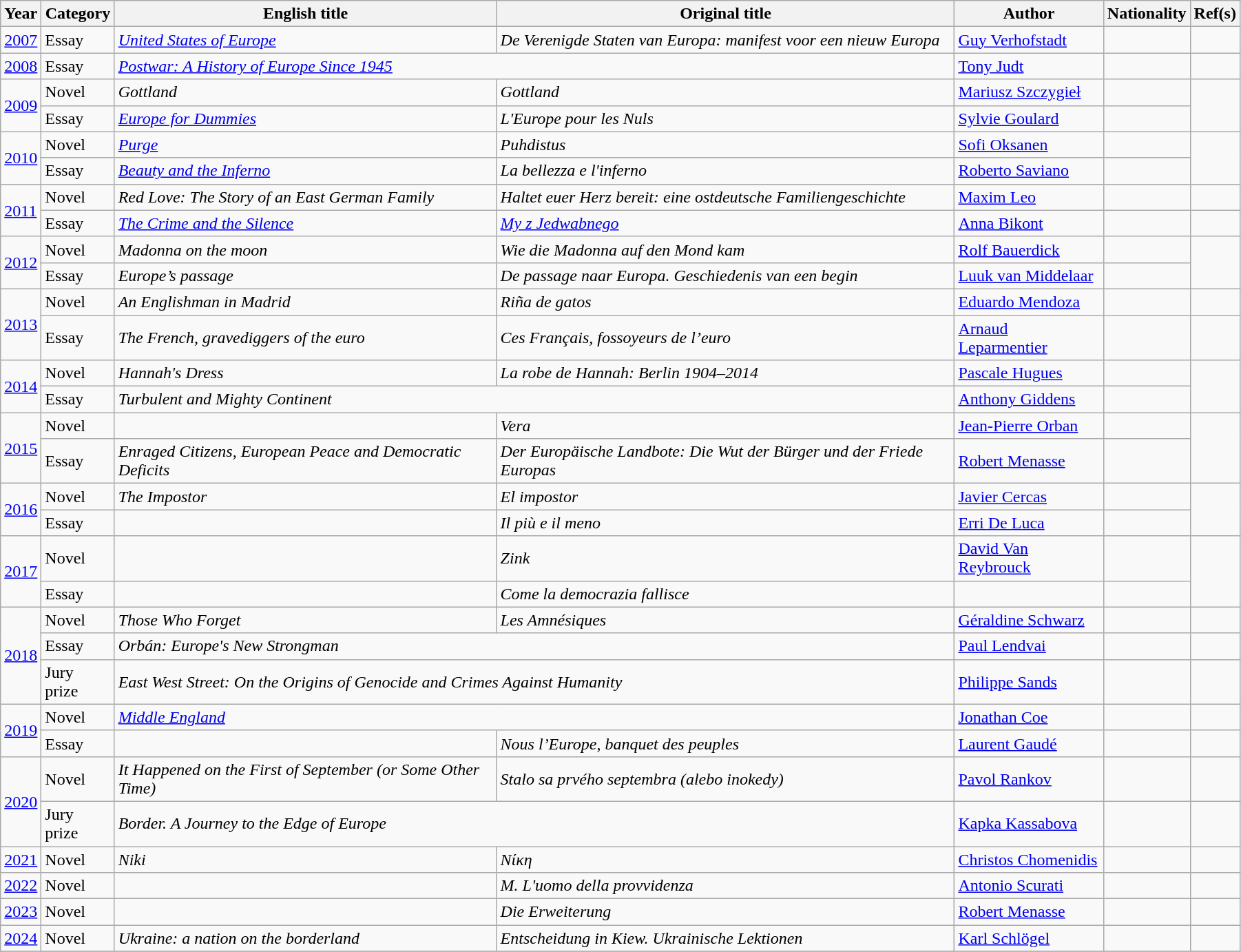<table class="wikitable" style="width:95%;" cellpadding="5">
<tr>
<th>Year</th>
<th>Category</th>
<th>English title</th>
<th>Original title</th>
<th>Author</th>
<th>Nationality</th>
<th>Ref(s)</th>
</tr>
<tr>
<td><a href='#'>2007</a></td>
<td>Essay</td>
<td><em><a href='#'>United States of Europe</a></em></td>
<td><em>De Verenigde Staten van Europa: manifest voor een nieuw Europa</em></td>
<td><a href='#'>Guy Verhofstadt</a></td>
<td></td>
<td></td>
</tr>
<tr>
<td><a href='#'>2008</a></td>
<td>Essay</td>
<td colspan="2"><em><a href='#'>Postwar: A History of Europe Since 1945</a></em></td>
<td><a href='#'>Tony Judt</a></td>
<td></td>
<td></td>
</tr>
<tr>
<td rowspan=2><a href='#'>2009</a></td>
<td>Novel</td>
<td><em>Gottland</em></td>
<td><em>Gottland</em></td>
<td><a href='#'>Mariusz Szczygieł</a></td>
<td></td>
<td rowspan=2></td>
</tr>
<tr>
<td>Essay</td>
<td><em><a href='#'>Europe for Dummies</a></em></td>
<td><em>L'Europe pour les Nuls</em></td>
<td><a href='#'>Sylvie Goulard</a></td>
<td></td>
</tr>
<tr>
<td rowspan=2><a href='#'>2010</a></td>
<td>Novel</td>
<td><em><a href='#'>Purge</a></em></td>
<td><em>Puhdistus</em></td>
<td><a href='#'>Sofi Oksanen</a></td>
<td></td>
<td rowspan=2></td>
</tr>
<tr>
<td>Essay</td>
<td><em><a href='#'>Beauty and the Inferno</a></em></td>
<td><em>La bellezza e l'inferno</em></td>
<td><a href='#'>Roberto Saviano</a></td>
<td></td>
</tr>
<tr>
<td rowspan=2><a href='#'>2011</a></td>
<td>Novel</td>
<td><em>Red Love: The Story of an East German Family</em></td>
<td><em>Haltet euer Herz bereit: eine ostdeutsche Familiengeschichte</em></td>
<td><a href='#'>Maxim Leo</a></td>
<td></td>
<td></td>
</tr>
<tr>
<td>Essay</td>
<td><em><a href='#'>The Crime and the Silence</a></em></td>
<td><em><a href='#'>My z Jedwabnego</a></em></td>
<td><a href='#'>Anna Bikont</a></td>
<td></td>
<td></td>
</tr>
<tr>
<td rowspan=2><a href='#'>2012</a></td>
<td>Novel</td>
<td><em>Madonna on the moon</em></td>
<td><em>Wie die Madonna auf den Mond kam</em></td>
<td><a href='#'>Rolf Bauerdick</a></td>
<td></td>
<td rowspan=2></td>
</tr>
<tr>
<td>Essay</td>
<td><em>Europe’s passage</em></td>
<td><em>De passage naar Europa. Geschiedenis van een begin</em></td>
<td><a href='#'>Luuk van Middelaar</a></td>
<td></td>
</tr>
<tr>
<td rowspan=2><a href='#'>2013</a></td>
<td>Novel</td>
<td><em>An Englishman in Madrid</em></td>
<td><em>Riña de gatos</em></td>
<td><a href='#'>Eduardo Mendoza</a></td>
<td></td>
<td></td>
</tr>
<tr>
<td>Essay</td>
<td><em>The French, gravediggers of the euro</em></td>
<td><em>Ces Français, fossoyeurs de l’euro</em></td>
<td><a href='#'>Arnaud Leparmentier</a></td>
<td></td>
<td></td>
</tr>
<tr>
<td rowspan=2><a href='#'>2014</a></td>
<td>Novel</td>
<td><em>Hannah's Dress</em></td>
<td><em>La robe de Hannah: Berlin 1904–2014</em></td>
<td><a href='#'>Pascale Hugues</a></td>
<td></td>
<td rowspan=2></td>
</tr>
<tr>
<td>Essay</td>
<td colspan="2"><em>Turbulent and Mighty Continent</em></td>
<td><a href='#'>Anthony Giddens</a></td>
<td></td>
</tr>
<tr>
<td rowspan=2><a href='#'>2015</a></td>
<td>Novel</td>
<td></td>
<td><em>Vera</em></td>
<td><a href='#'>Jean-Pierre Orban</a></td>
<td></td>
<td rowspan=2></td>
</tr>
<tr>
<td>Essay</td>
<td><em>Enraged Citizens, European Peace and Democratic Deficits</em></td>
<td><em>Der Europäische Landbote: Die Wut der Bürger und der Friede Europas</em></td>
<td><a href='#'>Robert Menasse</a></td>
<td></td>
</tr>
<tr>
<td rowspan=2><a href='#'>2016</a></td>
<td>Novel</td>
<td><em>The Impostor</em></td>
<td><em>El impostor</em></td>
<td><a href='#'>Javier Cercas</a></td>
<td></td>
<td rowspan=2></td>
</tr>
<tr>
<td>Essay</td>
<td></td>
<td><em>Il più e il meno</em></td>
<td><a href='#'>Erri De Luca</a></td>
<td></td>
</tr>
<tr>
<td rowspan=2><a href='#'>2017</a></td>
<td>Novel</td>
<td></td>
<td><em>Zink</em></td>
<td><a href='#'>David Van Reybrouck</a></td>
<td></td>
<td rowspan=2></td>
</tr>
<tr>
<td>Essay</td>
<td></td>
<td><em>Come la democrazia fallisce</em></td>
<td></td>
<td></td>
</tr>
<tr>
<td rowspan=3><a href='#'>2018</a></td>
<td>Novel</td>
<td><em>Those Who Forget</em></td>
<td><em>Les Amnésiques</em></td>
<td><a href='#'>Géraldine Schwarz</a></td>
<td></td>
<td></td>
</tr>
<tr>
<td>Essay</td>
<td colspan="2"><em>Orbán: Europe's New Strongman</em></td>
<td><a href='#'>Paul Lendvai</a></td>
<td></td>
<td></td>
</tr>
<tr>
<td>Jury prize</td>
<td colspan="2"><em>East West Street: On the Origins of Genocide and Crimes Against Humanity</em></td>
<td><a href='#'>Philippe Sands</a></td>
<td></td>
<td></td>
</tr>
<tr>
<td rowspan=2><a href='#'>2019</a></td>
<td>Novel</td>
<td colspan="2"><em><a href='#'>Middle England</a></em></td>
<td><a href='#'>Jonathan Coe</a></td>
<td></td>
<td></td>
</tr>
<tr>
<td>Essay</td>
<td></td>
<td><em>Nous l’Europe, banquet des peuples</em></td>
<td><a href='#'>Laurent Gaudé</a></td>
<td></td>
<td></td>
</tr>
<tr>
<td rowspan=2><a href='#'>2020</a></td>
<td>Novel</td>
<td><em>It Happened on the First of September (or Some Other Time)</em></td>
<td><em>Stalo sa prvého septembra (alebo inokedy)</em></td>
<td><a href='#'>Pavol Rankov</a></td>
<td></td>
<td></td>
</tr>
<tr>
<td>Jury prize</td>
<td colspan="2"><em>Border. A Journey to the Edge of Europe</em></td>
<td><a href='#'>Kapka Kassabova</a></td>
<td></td>
<td></td>
</tr>
<tr>
<td rowspan=1><a href='#'>2021</a></td>
<td>Novel</td>
<td><em>Niki</em></td>
<td><em>Νίκη</em></td>
<td><a href='#'>Christos Chomenidis</a></td>
<td></td>
<td></td>
</tr>
<tr>
<td rowspan=1><a href='#'>2022</a></td>
<td>Novel</td>
<td></td>
<td><em>M. L'uomo della provvidenza</em></td>
<td><a href='#'>Antonio Scurati</a></td>
<td></td>
<td></td>
</tr>
<tr>
<td rowspan=1><a href='#'>2023</a></td>
<td>Novel</td>
<td></td>
<td><em>Die Erweiterung</em></td>
<td><a href='#'>Robert Menasse</a></td>
<td></td>
<td></td>
</tr>
<tr>
<td rowspan=1><a href='#'>2024</a></td>
<td>Novel</td>
<td><em>Ukraine: a nation on the borderland</em></td>
<td><em>Entscheidung in Kiew. Ukrainische Lektionen</em></td>
<td><a href='#'>Karl Schlögel</a></td>
<td></td>
<td></td>
</tr>
<tr>
</tr>
</table>
